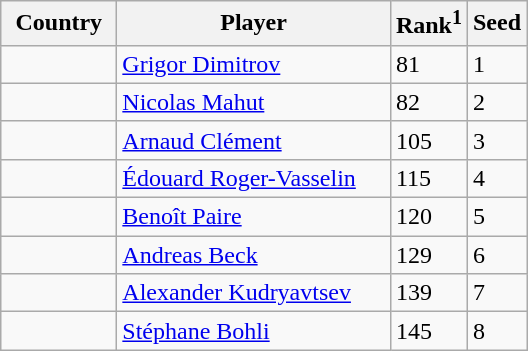<table class="sortable wikitable">
<tr>
<th width="70">Country</th>
<th width="175">Player</th>
<th>Rank<sup>1</sup></th>
<th>Seed</th>
</tr>
<tr>
<td></td>
<td><a href='#'>Grigor Dimitrov</a></td>
<td>81</td>
<td>1</td>
</tr>
<tr>
<td></td>
<td><a href='#'>Nicolas Mahut</a></td>
<td>82</td>
<td>2</td>
</tr>
<tr>
<td></td>
<td><a href='#'>Arnaud Clément</a></td>
<td>105</td>
<td>3</td>
</tr>
<tr>
<td></td>
<td><a href='#'>Édouard Roger-Vasselin</a></td>
<td>115</td>
<td>4</td>
</tr>
<tr>
<td></td>
<td><a href='#'>Benoît Paire</a></td>
<td>120</td>
<td>5</td>
</tr>
<tr>
<td></td>
<td><a href='#'>Andreas Beck</a></td>
<td>129</td>
<td>6</td>
</tr>
<tr>
<td></td>
<td><a href='#'>Alexander Kudryavtsev</a></td>
<td>139</td>
<td>7</td>
</tr>
<tr>
<td></td>
<td><a href='#'>Stéphane Bohli</a></td>
<td>145</td>
<td>8</td>
</tr>
</table>
